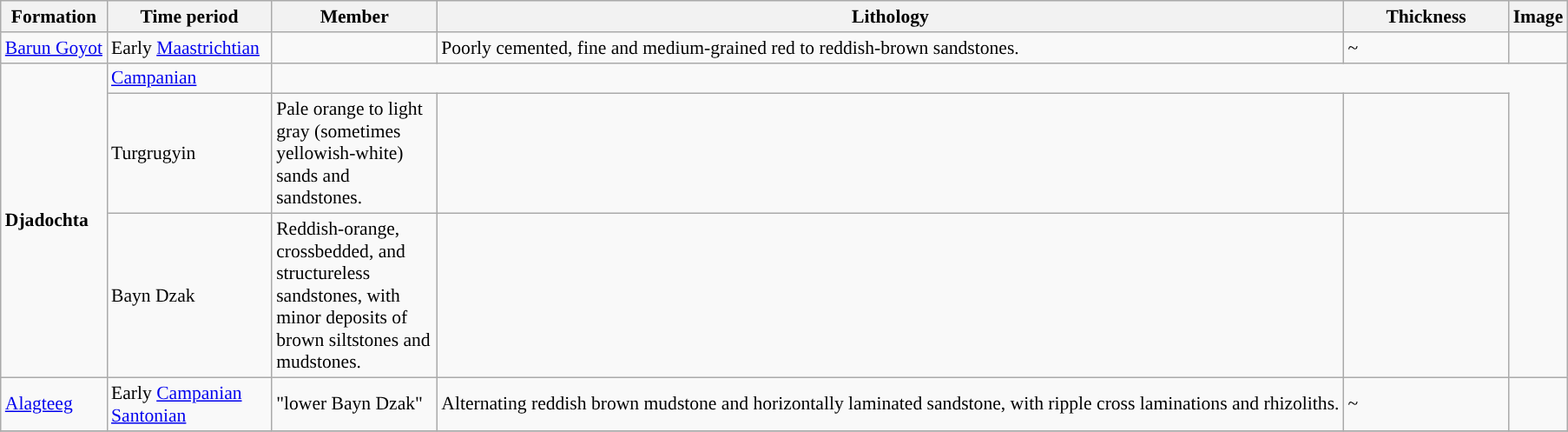<table class="wikitable" style="font-size:90%">
<tr>
<th>Formation</th>
<th width=120px>Time period</th>
<th width=120px>Member</th>
<th>Lithology</th>
<th width=120px>Thickness</th>
<th>Image</th>
</tr>
<tr>
<td><a href='#'>Barun Goyot</a></td>
<td style="background-color: ">Early <a href='#'>Maastrichtian</a></td>
<td></td>
<td>Poorly cemented, fine and medium-grained red to reddish-brown sandstones.</td>
<td>~</td>
<td></td>
</tr>
<tr>
<td rowspan="3"><strong>Djadochta</strong></td>
<td style="background-color: "><a href='#'>Campanian</a></td>
</tr>
<tr>
<td>Turgrugyin</td>
<td>Pale orange to light gray (sometimes yellowish-white) sands and sandstones.</td>
<td></td>
<td></td>
</tr>
<tr>
<td>Bayn Dzak</td>
<td>Reddish-orange, crossbedded, and structureless sandstones, with minor deposits of brown siltstones and mudstones.</td>
<td></td>
<td></td>
</tr>
<tr>
<td><a href='#'>Alagteeg</a></td>
<td style="background-color: ">Early <a href='#'>Campanian</a><br><a href='#'>Santonian</a></td>
<td>"lower Bayn Dzak"</td>
<td>Alternating reddish brown mudstone and horizontally laminated sandstone, with ripple cross laminations and rhizoliths.</td>
<td>~</td>
<td></td>
</tr>
<tr>
</tr>
</table>
